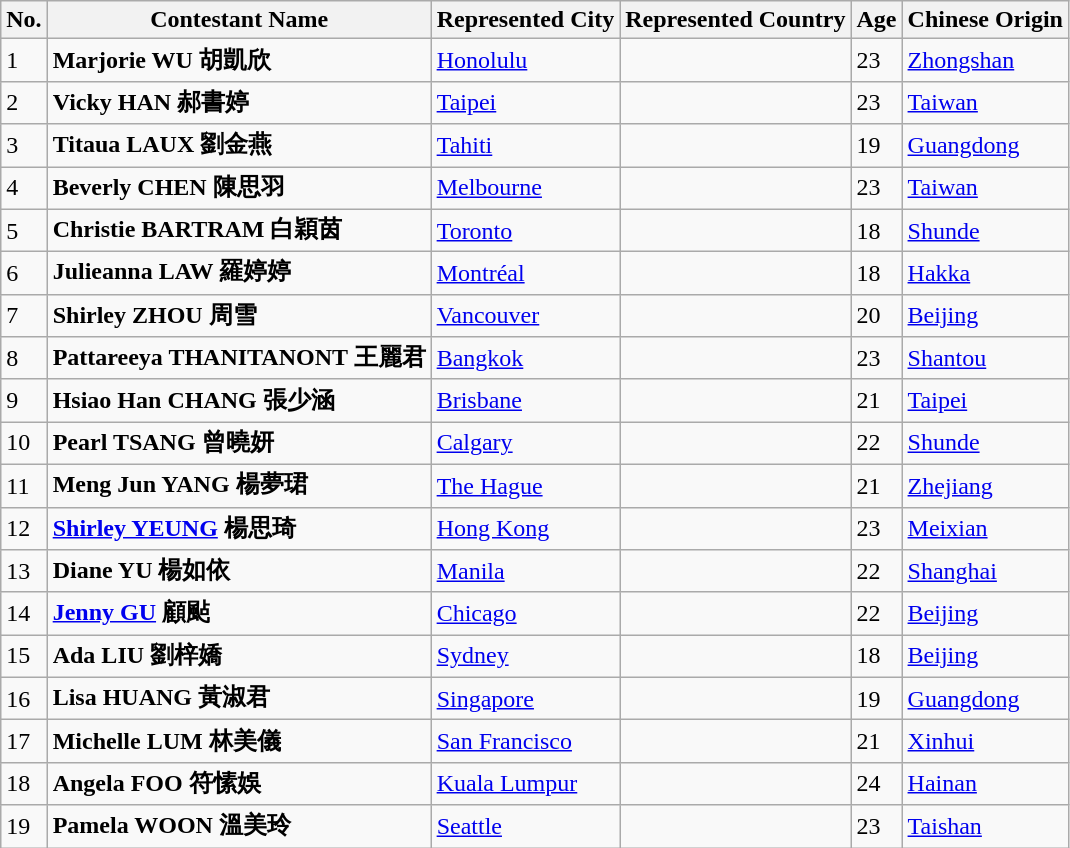<table class="sortable wikitable">
<tr>
<th>No.</th>
<th>Contestant Name</th>
<th>Represented City</th>
<th>Represented Country</th>
<th>Age</th>
<th>Chinese Origin</th>
</tr>
<tr>
<td>1</td>
<td><strong>Marjorie WU 胡凱欣</strong></td>
<td><a href='#'>Honolulu</a></td>
<td></td>
<td>23</td>
<td><a href='#'>Zhongshan</a></td>
</tr>
<tr>
<td>2</td>
<td><strong>Vicky HAN 郝書婷</strong></td>
<td><a href='#'>Taipei</a></td>
<td></td>
<td>23</td>
<td><a href='#'>Taiwan</a></td>
</tr>
<tr>
<td>3</td>
<td><strong>Titaua LAUX 劉金燕</strong></td>
<td><a href='#'>Tahiti</a></td>
<td></td>
<td>19</td>
<td><a href='#'>Guangdong</a></td>
</tr>
<tr>
<td>4</td>
<td><strong>Beverly CHEN 陳思羽</strong></td>
<td><a href='#'>Melbourne</a></td>
<td></td>
<td>23</td>
<td><a href='#'>Taiwan</a></td>
</tr>
<tr>
<td>5</td>
<td><strong>Christie BARTRAM 白穎茵</strong></td>
<td><a href='#'>Toronto</a></td>
<td></td>
<td>18</td>
<td><a href='#'>Shunde</a></td>
</tr>
<tr>
<td>6</td>
<td><strong>Julieanna LAW 羅婷婷</strong></td>
<td><a href='#'>Montréal</a></td>
<td></td>
<td>18</td>
<td><a href='#'>Hakka</a></td>
</tr>
<tr>
<td>7</td>
<td><strong>Shirley ZHOU 周雪</strong></td>
<td><a href='#'>Vancouver</a></td>
<td></td>
<td>20</td>
<td><a href='#'>Beijing</a></td>
</tr>
<tr>
<td>8</td>
<td><strong>Pattareeya THANITANONT 王麗君</strong></td>
<td><a href='#'>Bangkok</a></td>
<td></td>
<td>23</td>
<td><a href='#'>Shantou</a></td>
</tr>
<tr>
<td>9</td>
<td><strong>Hsiao Han CHANG 張少涵</strong></td>
<td><a href='#'>Brisbane</a></td>
<td></td>
<td>21</td>
<td><a href='#'>Taipei</a></td>
</tr>
<tr>
<td>10</td>
<td><strong>Pearl TSANG 曾曉妍</strong></td>
<td><a href='#'>Calgary</a></td>
<td></td>
<td>22</td>
<td><a href='#'>Shunde</a></td>
</tr>
<tr>
<td>11</td>
<td><strong>Meng Jun YANG 楊夢珺</strong></td>
<td><a href='#'>The Hague</a></td>
<td></td>
<td>21</td>
<td><a href='#'>Zhejiang</a></td>
</tr>
<tr>
<td>12</td>
<td><strong><a href='#'>Shirley YEUNG</a> 楊思琦</strong></td>
<td><a href='#'>Hong Kong</a></td>
<td></td>
<td>23</td>
<td><a href='#'>Meixian</a></td>
</tr>
<tr>
<td>13</td>
<td><strong>Diane YU 楊如依</strong></td>
<td><a href='#'>Manila</a></td>
<td></td>
<td>22</td>
<td><a href='#'>Shanghai</a></td>
</tr>
<tr>
<td>14</td>
<td><strong><a href='#'>Jenny GU</a> 顧颭</strong></td>
<td><a href='#'>Chicago</a></td>
<td></td>
<td>22</td>
<td><a href='#'>Beijing</a></td>
</tr>
<tr>
<td>15</td>
<td><strong>Ada LIU 劉梓嬌</strong></td>
<td><a href='#'>Sydney</a></td>
<td></td>
<td>18</td>
<td><a href='#'>Beijing</a></td>
</tr>
<tr>
<td>16</td>
<td><strong>Lisa HUANG 黃淑君</strong></td>
<td><a href='#'>Singapore</a></td>
<td></td>
<td>19</td>
<td><a href='#'>Guangdong</a></td>
</tr>
<tr>
<td>17</td>
<td><strong>Michelle LUM 林美儀</strong></td>
<td><a href='#'>San Francisco</a></td>
<td></td>
<td>21</td>
<td><a href='#'>Xinhui</a></td>
</tr>
<tr>
<td>18</td>
<td><strong>Angela FOO 符愫娛</strong></td>
<td><a href='#'>Kuala Lumpur</a></td>
<td></td>
<td>24</td>
<td><a href='#'>Hainan</a></td>
</tr>
<tr>
<td>19</td>
<td><strong>Pamela WOON 溫美玲</strong></td>
<td><a href='#'>Seattle</a></td>
<td></td>
<td>23</td>
<td><a href='#'>Taishan</a></td>
</tr>
</table>
